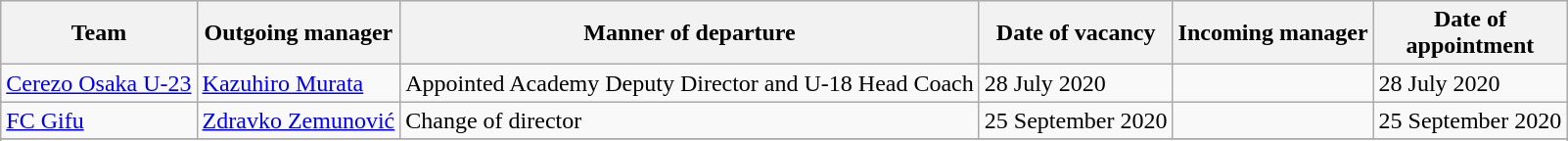<table class="wikitable sortable">
<tr>
<th>Team</th>
<th>Outgoing manager</th>
<th>Manner of departure</th>
<th>Date of vacancy</th>
<th>Incoming manager</th>
<th>Date of<br>appointment</th>
</tr>
<tr>
<td><a href='#'>Cerezo Osaka U-23</a></td>
<td> <a href='#'>Kazuhiro Murata</a></td>
<td>Appointed Academy Deputy Director and U-18 Head Coach</td>
<td>28 July 2020</td>
<td> </td>
<td>28 July 2020</td>
</tr>
<tr>
<td><a href='#'>FC Gifu</a></td>
<td> <a href='#'>Zdravko Zemunović</a></td>
<td>Change of director</td>
<td>25 September 2020</td>
<td> </td>
<td>25 September 2020</td>
</tr>
<tr>
</tr>
<tr>
</tr>
</table>
